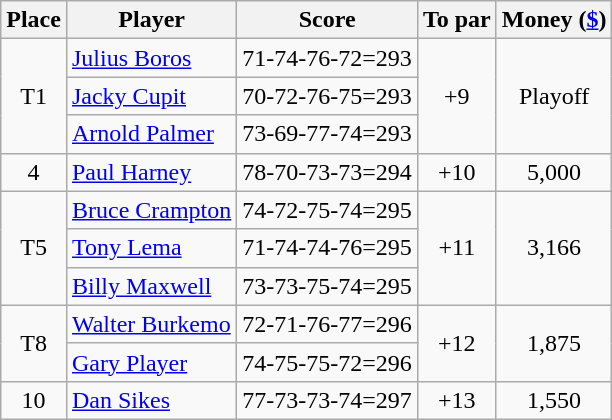<table class=wikitable>
<tr>
<th>Place</th>
<th>Player</th>
<th>Score</th>
<th>To par</th>
<th>Money (<a href='#'>$</a>)</th>
</tr>
<tr>
<td align=center rowspan=3>T1</td>
<td> <a href='#'>Julius Boros</a></td>
<td>71-74-76-72=293</td>
<td rowspan=3 align=center>+9</td>
<td align=center rowspan=3>Playoff</td>
</tr>
<tr>
<td> <a href='#'>Jacky Cupit</a></td>
<td>70-72-76-75=293</td>
</tr>
<tr>
<td> <a href='#'>Arnold Palmer</a></td>
<td>73-69-77-74=293</td>
</tr>
<tr>
<td align=center>4</td>
<td> <a href='#'>Paul Harney</a></td>
<td>78-70-73-73=294</td>
<td align=center>+10</td>
<td align=center>5,000</td>
</tr>
<tr>
<td rowspan=3 align=center>T5</td>
<td> <a href='#'>Bruce Crampton</a></td>
<td>74-72-75-74=295</td>
<td rowspan=3 align=center>+11</td>
<td rowspan=3 align=center>3,166</td>
</tr>
<tr>
<td> <a href='#'>Tony Lema</a></td>
<td>71-74-74-76=295</td>
</tr>
<tr>
<td> <a href='#'>Billy Maxwell</a></td>
<td>73-73-75-74=295</td>
</tr>
<tr>
<td rowspan=2 align=center>T8</td>
<td> <a href='#'>Walter Burkemo</a></td>
<td>72-71-76-77=296</td>
<td rowspan=2 align=center>+12</td>
<td rowspan=2 align=center>1,875</td>
</tr>
<tr>
<td> <a href='#'>Gary Player</a></td>
<td>74-75-75-72=296</td>
</tr>
<tr>
<td align=center>10</td>
<td> <a href='#'>Dan Sikes</a></td>
<td>77-73-73-74=297</td>
<td align=center>+13</td>
<td align=center>1,550</td>
</tr>
</table>
